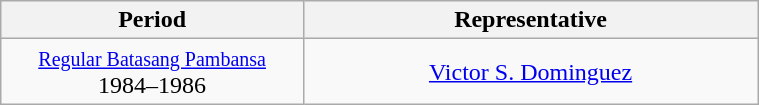<table class="wikitable" style="text-align:center; width:40%;">
<tr>
<th width="40%">Period</th>
<th>Representative</th>
</tr>
<tr>
<td><small><a href='#'>Regular Batasang Pambansa</a></small><br>1984–1986</td>
<td><a href='#'>Victor S. Dominguez</a></td>
</tr>
</table>
